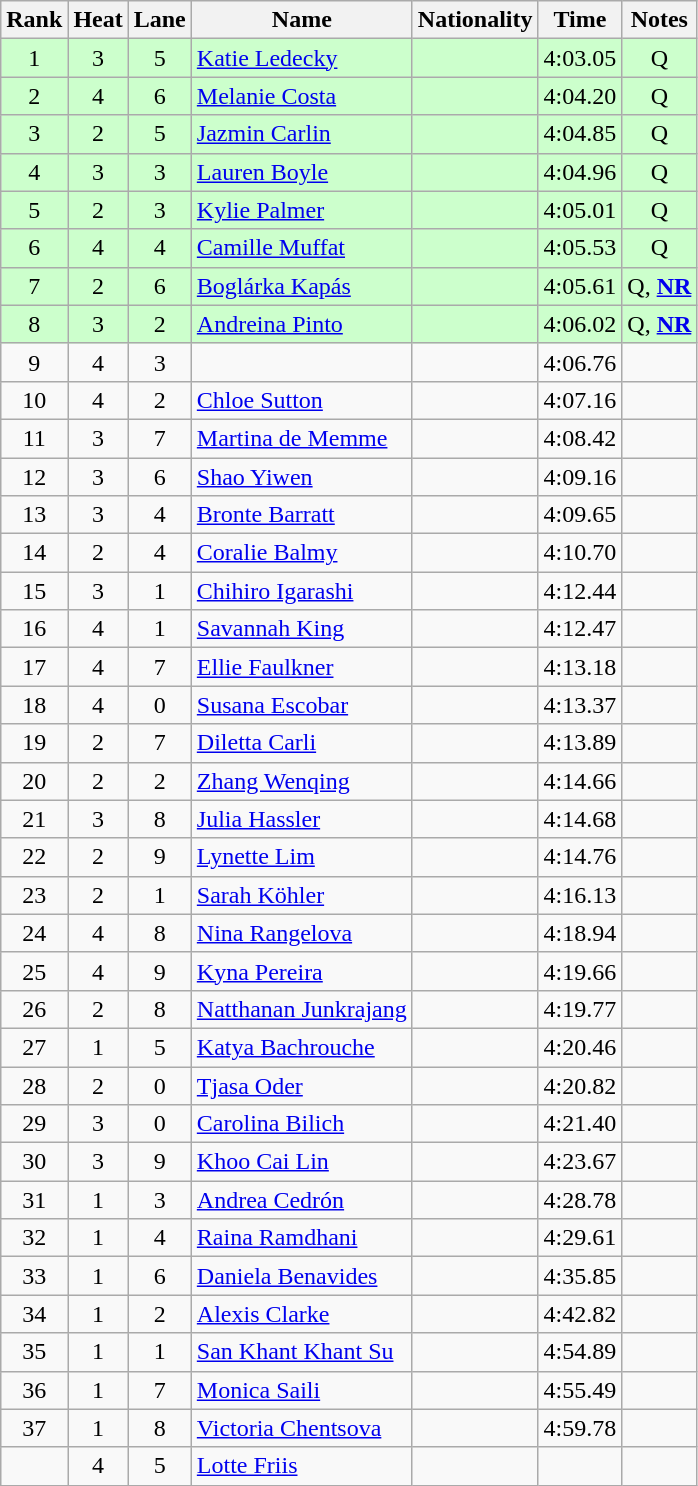<table class="wikitable sortable" style="text-align:center">
<tr>
<th>Rank</th>
<th>Heat</th>
<th>Lane</th>
<th>Name</th>
<th>Nationality</th>
<th>Time</th>
<th>Notes</th>
</tr>
<tr bgcolor=ccffcc>
<td>1</td>
<td>3</td>
<td>5</td>
<td align=left><a href='#'>Katie Ledecky</a></td>
<td align=left></td>
<td>4:03.05</td>
<td>Q</td>
</tr>
<tr bgcolor=ccffcc>
<td>2</td>
<td>4</td>
<td>6</td>
<td align=left><a href='#'>Melanie Costa</a></td>
<td align=left></td>
<td>4:04.20</td>
<td>Q</td>
</tr>
<tr bgcolor=ccffcc>
<td>3</td>
<td>2</td>
<td>5</td>
<td align=left><a href='#'>Jazmin Carlin</a></td>
<td align=left></td>
<td>4:04.85</td>
<td>Q</td>
</tr>
<tr bgcolor=ccffcc>
<td>4</td>
<td>3</td>
<td>3</td>
<td align=left><a href='#'>Lauren Boyle</a></td>
<td align=left></td>
<td>4:04.96</td>
<td>Q</td>
</tr>
<tr bgcolor=ccffcc>
<td>5</td>
<td>2</td>
<td>3</td>
<td align=left><a href='#'>Kylie Palmer</a></td>
<td align=left></td>
<td>4:05.01</td>
<td>Q</td>
</tr>
<tr bgcolor=ccffcc>
<td>6</td>
<td>4</td>
<td>4</td>
<td align=left><a href='#'>Camille Muffat</a></td>
<td align=left></td>
<td>4:05.53</td>
<td>Q</td>
</tr>
<tr bgcolor=ccffcc>
<td>7</td>
<td>2</td>
<td>6</td>
<td align=left><a href='#'>Boglárka Kapás</a></td>
<td align=left></td>
<td>4:05.61</td>
<td>Q, <strong><a href='#'>NR</a></strong></td>
</tr>
<tr bgcolor=ccffcc>
<td>8</td>
<td>3</td>
<td>2</td>
<td align=left><a href='#'>Andreina Pinto</a></td>
<td align=left></td>
<td>4:06.02</td>
<td>Q, <strong><a href='#'>NR</a></strong></td>
</tr>
<tr>
<td>9</td>
<td>4</td>
<td>3</td>
<td align=left></td>
<td align=left></td>
<td>4:06.76</td>
<td></td>
</tr>
<tr>
<td>10</td>
<td>4</td>
<td>2</td>
<td align=left><a href='#'>Chloe Sutton</a></td>
<td align=left></td>
<td>4:07.16</td>
<td></td>
</tr>
<tr>
<td>11</td>
<td>3</td>
<td>7</td>
<td align=left><a href='#'>Martina de Memme</a></td>
<td align=left></td>
<td>4:08.42</td>
<td></td>
</tr>
<tr>
<td>12</td>
<td>3</td>
<td>6</td>
<td align=left><a href='#'>Shao Yiwen</a></td>
<td align=left></td>
<td>4:09.16</td>
<td></td>
</tr>
<tr>
<td>13</td>
<td>3</td>
<td>4</td>
<td align=left><a href='#'>Bronte Barratt</a></td>
<td align=left></td>
<td>4:09.65</td>
<td></td>
</tr>
<tr>
<td>14</td>
<td>2</td>
<td>4</td>
<td align=left><a href='#'>Coralie Balmy</a></td>
<td align=left></td>
<td>4:10.70</td>
<td></td>
</tr>
<tr>
<td>15</td>
<td>3</td>
<td>1</td>
<td align=left><a href='#'>Chihiro Igarashi</a></td>
<td align=left></td>
<td>4:12.44</td>
<td></td>
</tr>
<tr>
<td>16</td>
<td>4</td>
<td>1</td>
<td align=left><a href='#'>Savannah King</a></td>
<td align=left></td>
<td>4:12.47</td>
<td></td>
</tr>
<tr>
<td>17</td>
<td>4</td>
<td>7</td>
<td align=left><a href='#'>Ellie Faulkner</a></td>
<td align=left></td>
<td>4:13.18</td>
<td></td>
</tr>
<tr>
<td>18</td>
<td>4</td>
<td>0</td>
<td align=left><a href='#'>Susana Escobar</a></td>
<td align=left></td>
<td>4:13.37</td>
<td></td>
</tr>
<tr>
<td>19</td>
<td>2</td>
<td>7</td>
<td align=left><a href='#'>Diletta Carli</a></td>
<td align=left></td>
<td>4:13.89</td>
<td></td>
</tr>
<tr>
<td>20</td>
<td>2</td>
<td>2</td>
<td align=left><a href='#'>Zhang Wenqing</a></td>
<td align=left></td>
<td>4:14.66</td>
<td></td>
</tr>
<tr>
<td>21</td>
<td>3</td>
<td>8</td>
<td align=left><a href='#'>Julia Hassler</a></td>
<td align=left></td>
<td>4:14.68</td>
<td></td>
</tr>
<tr>
<td>22</td>
<td>2</td>
<td>9</td>
<td align=left><a href='#'>Lynette Lim</a></td>
<td align=left></td>
<td>4:14.76</td>
<td></td>
</tr>
<tr>
<td>23</td>
<td>2</td>
<td>1</td>
<td align=left><a href='#'>Sarah Köhler</a></td>
<td align=left></td>
<td>4:16.13</td>
<td></td>
</tr>
<tr>
<td>24</td>
<td>4</td>
<td>8</td>
<td align=left><a href='#'>Nina Rangelova</a></td>
<td align=left></td>
<td>4:18.94</td>
<td></td>
</tr>
<tr>
<td>25</td>
<td>4</td>
<td>9</td>
<td align=left><a href='#'>Kyna Pereira</a></td>
<td align=left></td>
<td>4:19.66</td>
<td></td>
</tr>
<tr>
<td>26</td>
<td>2</td>
<td>8</td>
<td align=left><a href='#'>Natthanan Junkrajang</a></td>
<td align=left></td>
<td>4:19.77</td>
<td></td>
</tr>
<tr>
<td>27</td>
<td>1</td>
<td>5</td>
<td align=left><a href='#'>Katya Bachrouche</a></td>
<td align=left></td>
<td>4:20.46</td>
<td></td>
</tr>
<tr>
<td>28</td>
<td>2</td>
<td>0</td>
<td align=left><a href='#'>Tjasa Oder</a></td>
<td align=left></td>
<td>4:20.82</td>
<td></td>
</tr>
<tr>
<td>29</td>
<td>3</td>
<td>0</td>
<td align=left><a href='#'>Carolina Bilich</a></td>
<td align=left></td>
<td>4:21.40</td>
<td></td>
</tr>
<tr>
<td>30</td>
<td>3</td>
<td>9</td>
<td align=left><a href='#'>Khoo Cai Lin</a></td>
<td align=left></td>
<td>4:23.67</td>
<td></td>
</tr>
<tr>
<td>31</td>
<td>1</td>
<td>3</td>
<td align=left><a href='#'>Andrea Cedrón</a></td>
<td align=left></td>
<td>4:28.78</td>
<td></td>
</tr>
<tr>
<td>32</td>
<td>1</td>
<td>4</td>
<td align=left><a href='#'>Raina Ramdhani</a></td>
<td align=left></td>
<td>4:29.61</td>
<td></td>
</tr>
<tr>
<td>33</td>
<td>1</td>
<td>6</td>
<td align=left><a href='#'>Daniela Benavides</a></td>
<td align=left></td>
<td>4:35.85</td>
<td></td>
</tr>
<tr>
<td>34</td>
<td>1</td>
<td>2</td>
<td align=left><a href='#'>Alexis Clarke</a></td>
<td align=left></td>
<td>4:42.82</td>
<td></td>
</tr>
<tr>
<td>35</td>
<td>1</td>
<td>1</td>
<td align=left><a href='#'>San Khant Khant Su</a></td>
<td align=left></td>
<td>4:54.89</td>
<td></td>
</tr>
<tr>
<td>36</td>
<td>1</td>
<td>7</td>
<td align=left><a href='#'>Monica Saili</a></td>
<td align=left></td>
<td>4:55.49</td>
<td></td>
</tr>
<tr>
<td>37</td>
<td>1</td>
<td>8</td>
<td align=left><a href='#'>Victoria Chentsova</a></td>
<td align=left></td>
<td>4:59.78</td>
<td></td>
</tr>
<tr>
<td></td>
<td>4</td>
<td>5</td>
<td align=left><a href='#'>Lotte Friis</a></td>
<td align=left></td>
<td></td>
<td></td>
</tr>
</table>
